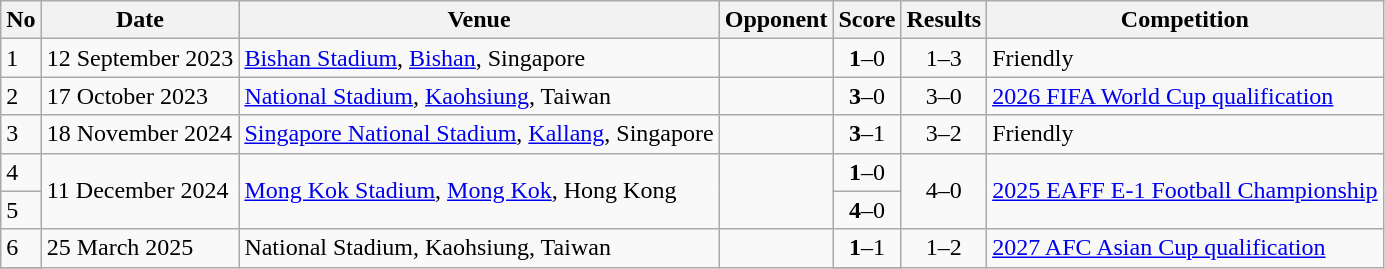<table class="wikitable">
<tr>
<th>No</th>
<th>Date</th>
<th>Venue</th>
<th>Opponent</th>
<th>Score</th>
<th>Results</th>
<th>Competition</th>
</tr>
<tr>
<td>1</td>
<td>12 September 2023</td>
<td><a href='#'>Bishan Stadium</a>, <a href='#'>Bishan</a>, Singapore</td>
<td></td>
<td align=center><strong>1</strong>–0</td>
<td align=center>1–3</td>
<td>Friendly</td>
</tr>
<tr>
<td>2</td>
<td>17 October 2023</td>
<td><a href='#'>National Stadium</a>, <a href='#'>Kaohsiung</a>, Taiwan</td>
<td></td>
<td align=center><strong>3</strong>–0</td>
<td align=center>3–0</td>
<td><a href='#'>2026 FIFA World Cup qualification</a></td>
</tr>
<tr>
<td>3</td>
<td>18 November 2024</td>
<td><a href='#'>Singapore National Stadium</a>, <a href='#'>Kallang</a>, Singapore</td>
<td></td>
<td align=center><strong>3</strong>–1</td>
<td align=center>3–2</td>
<td>Friendly</td>
</tr>
<tr>
<td>4</td>
<td rowspan="2">11 December 2024</td>
<td rowspan="2"><a href='#'>Mong Kok Stadium</a>, <a href='#'>Mong Kok</a>, Hong Kong</td>
<td rowspan="2"></td>
<td align=center><strong>1</strong>–0</td>
<td rowspan="2" align=center>4–0</td>
<td rowspan="2"><a href='#'>2025 EAFF E-1 Football Championship</a></td>
</tr>
<tr>
<td>5</td>
<td align=center><strong>4</strong>–0</td>
</tr>
<tr>
<td>6</td>
<td rowspan="2">25 March 2025</td>
<td rowspan="2">National Stadium, Kaohsiung, Taiwan</td>
<td rowspan="2"></td>
<td align=center><strong>1</strong>–1</td>
<td rowspan="2" align=center>1–2</td>
<td rowspan="2"><a href='#'>2027 AFC Asian Cup qualification</a></td>
</tr>
<tr>
</tr>
</table>
